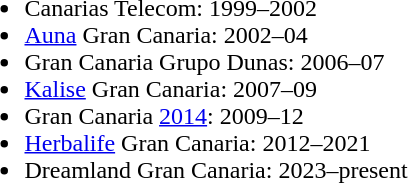<table>
<tr style="vertical-align: top;">
<td><br><ul><li>Canarias Telecom: 1999–2002</li><li><a href='#'>Auna</a> Gran Canaria: 2002–04</li><li>Gran Canaria Grupo Dunas: 2006–07</li><li><a href='#'>Kalise</a> Gran Canaria: 2007–09</li><li>Gran Canaria <a href='#'>2014</a>: 2009–12</li><li><a href='#'>Herbalife</a> Gran Canaria: 2012–2021</li><li>Dreamland Gran Canaria: 2023–present</li></ul></td>
</tr>
</table>
